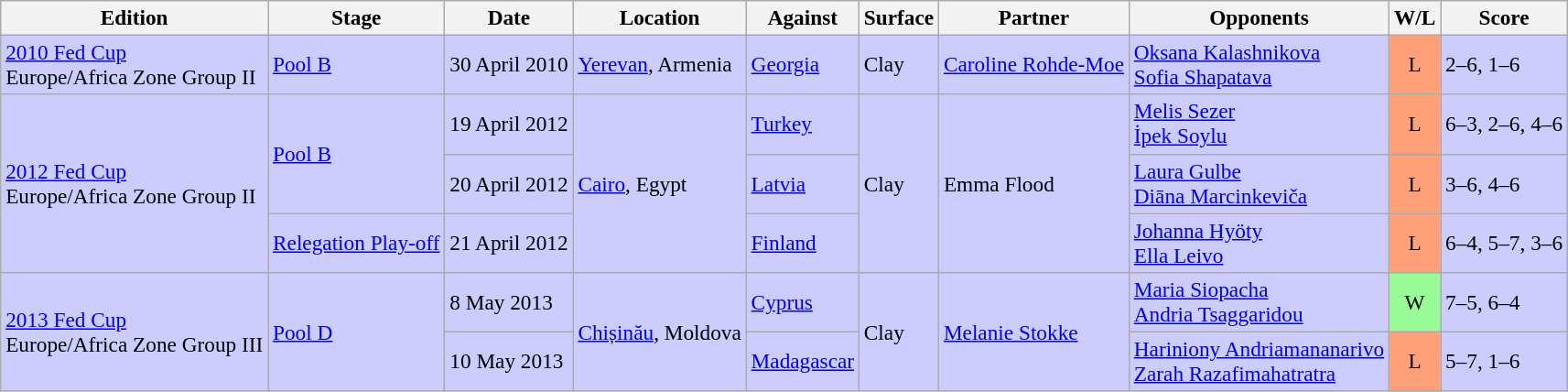<table class=wikitable style=font-size:97%>
<tr>
<th>Edition</th>
<th>Stage</th>
<th>Date</th>
<th>Location</th>
<th>Against</th>
<th>Surface</th>
<th>Partner</th>
<th>Opponents</th>
<th>W/L</th>
<th>Score</th>
</tr>
<tr style="background:#CCCCFF;">
<td><a href='#'>2010 Fed Cup</a> <br> Europe/Africa Zone Group II</td>
<td><a href='#'>Pool B</a></td>
<td>30 April 2010</td>
<td><a href='#'>Yerevan</a>, Armenia</td>
<td> <a href='#'>Georgia</a></td>
<td>Clay</td>
<td><a href='#'>Caroline Rohde-Moe</a></td>
<td><a href='#'>Oksana Kalashnikova</a> <br> <a href='#'>Sofia Shapatava</a></td>
<td style="text-align:center; background:#ffa07a;">L</td>
<td>2–6, 1–6</td>
</tr>
<tr style="background:#CCCCFF;">
<td rowspan=3><a href='#'>2012 Fed Cup</a> <br> Europe/Africa Zone Group II</td>
<td rowspan=2><a href='#'>Pool B</a></td>
<td>19 April 2012</td>
<td rowspan=3><a href='#'>Cairo</a>, Egypt</td>
<td> <a href='#'>Turkey</a></td>
<td rowspan=3>Clay</td>
<td rowspan=3>Emma Flood</td>
<td><a href='#'>Melis Sezer</a> <br> <a href='#'>İpek Soylu</a></td>
<td style="text-align:center; background:#ffa07a;">L</td>
<td>6–3, 2–6, 4–6</td>
</tr>
<tr style="background:#CCCCFF;">
<td>20 April 2012</td>
<td> <a href='#'>Latvia</a></td>
<td><a href='#'>Laura Gulbe</a> <br> <a href='#'>Diāna Marcinkeviča</a></td>
<td style="text-align:center; background:#ffa07a;">L</td>
<td>3–6, 4–6</td>
</tr>
<tr style="background:#CCCCFF;">
<td><a href='#'>Relegation Play-off</a></td>
<td>21 April 2012</td>
<td> <a href='#'>Finland</a></td>
<td><a href='#'>Johanna Hyöty</a> <br> <a href='#'>Ella Leivo</a></td>
<td style="text-align:center; background:#ffa07a;">L</td>
<td>6–4, 5–7, 3–6</td>
</tr>
<tr style="background:#CCCCFF;">
<td rowspan=2><a href='#'>2013 Fed Cup</a> <br> Europe/Africa Zone Group III</td>
<td rowspan=2><a href='#'>Pool D</a></td>
<td>8 May 2013</td>
<td rowspan=2><a href='#'>Chișinău</a>, Moldova</td>
<td> <a href='#'>Cyprus</a></td>
<td rowspan=2>Clay</td>
<td rowspan=2><a href='#'>Melanie Stokke</a></td>
<td><a href='#'>Maria Siopacha</a> <br> <a href='#'>Andria Tsaggaridou</a></td>
<td style="text-align:center; background:#98fb98;">W</td>
<td>7–5, 6–4</td>
</tr>
<tr style="background:#CCCCFF;">
<td>10 May 2013</td>
<td> <a href='#'>Madagascar</a></td>
<td><a href='#'>Hariniony Andriamananarivo</a> <br> <a href='#'>Zarah Razafimahatratra</a></td>
<td style="text-align:center; background:#ffa07a;">L</td>
<td>5–7, 1–6</td>
</tr>
</table>
